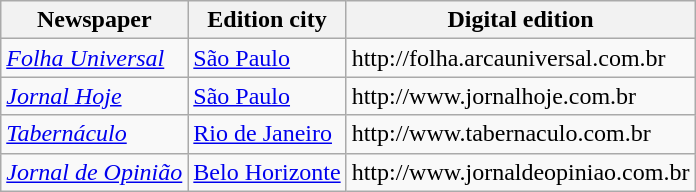<table class="wikitable sortable">
<tr style="text-align:center">
<th>Newspaper</th>
<th>Edition city</th>
<th>Digital edition</th>
</tr>
<tr>
<td><em><a href='#'>Folha Universal</a></em></td>
<td><a href='#'>São Paulo</a></td>
<td>http://folha.arcauniversal.com.br</td>
</tr>
<tr>
<td><em><a href='#'>Jornal Hoje</a></em></td>
<td><a href='#'>São Paulo</a></td>
<td>http://www.jornalhoje.com.br</td>
</tr>
<tr>
<td><em><a href='#'>Tabernáculo</a></em></td>
<td><a href='#'>Rio de Janeiro</a></td>
<td>http://www.tabernaculo.com.br</td>
</tr>
<tr>
<td><em><a href='#'>Jornal de Opinião</a></em></td>
<td><a href='#'>Belo Horizonte</a></td>
<td>http://www.jornaldeopiniao.com.br</td>
</tr>
</table>
